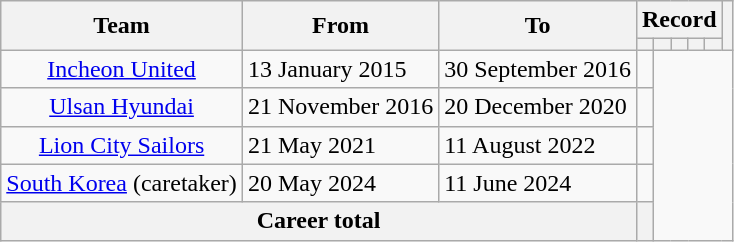<table class="wikitable" style="text-align: center;">
<tr>
<th rowspan="2">Team</th>
<th rowspan="2">From</th>
<th rowspan="2">To</th>
<th colspan="5">Record</th>
<th rowspan="2"></th>
</tr>
<tr>
<th></th>
<th></th>
<th></th>
<th></th>
<th></th>
</tr>
<tr>
<td><a href='#'>Incheon United</a></td>
<td align="left">13 January 2015</td>
<td align="left">30 September 2016<br></td>
<td></td>
</tr>
<tr>
<td><a href='#'>Ulsan Hyundai</a></td>
<td align="left">21 November 2016</td>
<td align="left">20 December 2020<br></td>
<td></td>
</tr>
<tr>
<td><a href='#'>Lion City Sailors</a></td>
<td align="left">21 May 2021</td>
<td align="left">11 August 2022<br></td>
<td></td>
</tr>
<tr>
<td><a href='#'>South Korea</a> (caretaker)</td>
<td align="left">20 May 2024</td>
<td align="left">11 June 2024<br></td>
<td></td>
</tr>
<tr>
<th colspan="3">Career total<br></th>
<th></th>
</tr>
</table>
